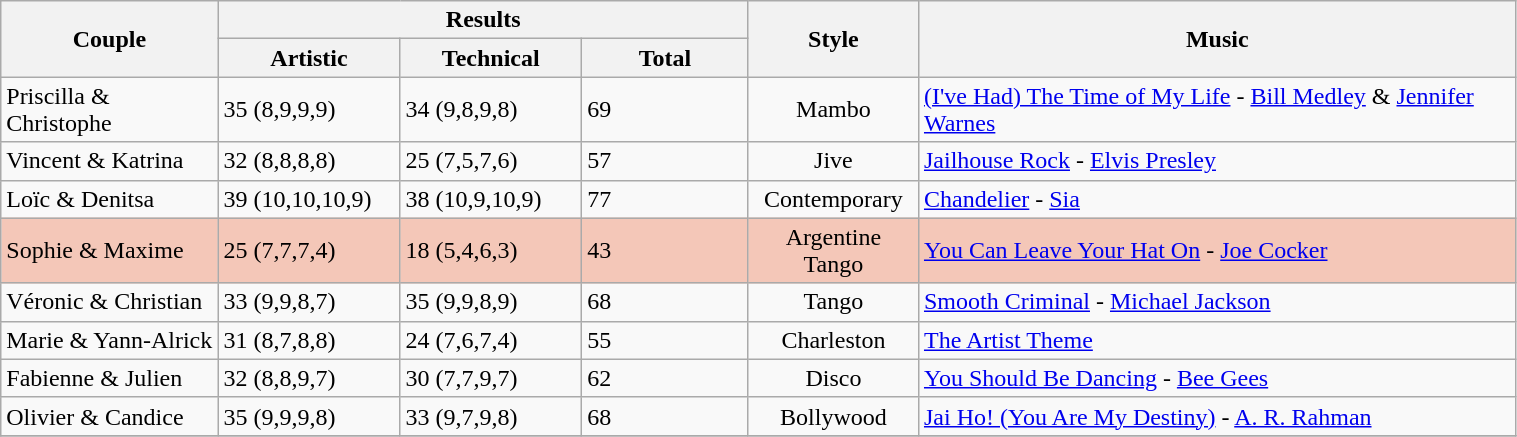<table class="wikitable" style="width:80%;">
<tr>
<th rowspan="2">Couple</th>
<th colspan=3>Results</th>
<th rowspan="2">Style</th>
<th rowspan="2">Music</th>
</tr>
<tr>
<th style="width:12%;">Artistic</th>
<th style="width:12%;">Technical</th>
<th style="width:11%;">Total</th>
</tr>
<tr>
<td>Priscilla & Christophe</td>
<td>35 (8,9,9,9)</td>
<td>34 (9,8,9,8)</td>
<td>69</td>
<td style="text-align:center;">Mambo</td>
<td><a href='#'>(I've Had) The Time of My Life</a> - <a href='#'>Bill Medley</a> & <a href='#'>Jennifer Warnes</a></td>
</tr>
<tr>
<td>Vincent & Katrina</td>
<td>32 (8,8,8,8)</td>
<td>25 (7,5,7,6)</td>
<td>57</td>
<td style="text-align:center;">Jive</td>
<td><a href='#'>Jailhouse Rock</a> - <a href='#'>Elvis Presley</a></td>
</tr>
<tr>
<td>Loïc & Denitsa</td>
<td>39 (10,10,10,9)</td>
<td>38 (10,9,10,9)</td>
<td>77</td>
<td style="text-align:center;">Contemporary</td>
<td><a href='#'>Chandelier</a> - <a href='#'>Sia</a></td>
</tr>
<tr style="background-color:#F4C7B8;">
<td>Sophie & Maxime</td>
<td>25 (7,7,7,4)</td>
<td>18 (5,4,6,3)</td>
<td>43</td>
<td style="text-align:center;">Argentine Tango</td>
<td><a href='#'>You Can Leave Your Hat On</a> - <a href='#'>Joe Cocker</a></td>
</tr>
<tr>
<td>Véronic & Christian</td>
<td>33 (9,9,8,7)</td>
<td>35 (9,9,8,9)</td>
<td>68</td>
<td style="text-align:center;">Tango</td>
<td><a href='#'>Smooth Criminal</a> - <a href='#'>Michael Jackson</a></td>
</tr>
<tr>
<td>Marie & Yann-Alrick</td>
<td>31 (8,7,8,8)</td>
<td>24 (7,6,7,4)</td>
<td>55</td>
<td style="text-align:center;">Charleston</td>
<td><a href='#'>The Artist Theme</a></td>
</tr>
<tr>
<td>Fabienne & Julien</td>
<td>32 (8,8,9,7)</td>
<td>30 (7,7,9,7)</td>
<td>62</td>
<td style="text-align:center;">Disco</td>
<td><a href='#'>You Should Be Dancing</a> - <a href='#'>Bee Gees</a></td>
</tr>
<tr>
<td>Olivier & Candice</td>
<td>35 (9,9,9,8)</td>
<td>33 (9,7,9,8)</td>
<td>68</td>
<td style="text-align:center;">Bollywood</td>
<td><a href='#'>Jai Ho! (You Are My Destiny)</a> - <a href='#'>A. R. Rahman</a></td>
</tr>
<tr>
</tr>
</table>
